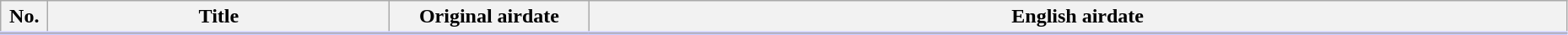<table class="wikitable" width="98%">
<tr style="border-bottom: 3px solid #CCF">
<th width="30">No.</th>
<th>Title</th>
<th width="150">Original airdate</th>
<th style="width=150%;">English airdate</th>
</tr>
<tr>
</tr>
</table>
